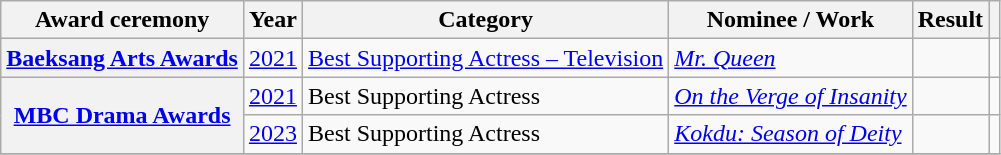<table class="wikitable plainrowheaders sortable">
<tr>
<th scope="col">Award ceremony</th>
<th scope="col">Year</th>
<th scope="col">Category</th>
<th scope="col">Nominee / Work</th>
<th scope="col">Result</th>
<th scope="col" class="unsortable"></th>
</tr>
<tr>
<th scope="row"><a href='#'>Baeksang Arts Awards</a></th>
<td><a href='#'>2021</a></td>
<td><a href='#'>Best Supporting Actress – Television</a></td>
<td><em><a href='#'>Mr. Queen</a></em></td>
<td></td>
<td></td>
</tr>
<tr>
<th scope="row" rowspan=2><a href='#'>MBC Drama Awards</a></th>
<td><a href='#'>2021</a></td>
<td>Best Supporting Actress</td>
<td><em><a href='#'>On the Verge of Insanity</a></em></td>
<td></td>
<td></td>
</tr>
<tr>
<td><a href='#'>2023</a></td>
<td>Best Supporting Actress</td>
<td><em><a href='#'>Kokdu: Season of Deity</a></em></td>
<td></td>
<td></td>
</tr>
<tr>
</tr>
</table>
